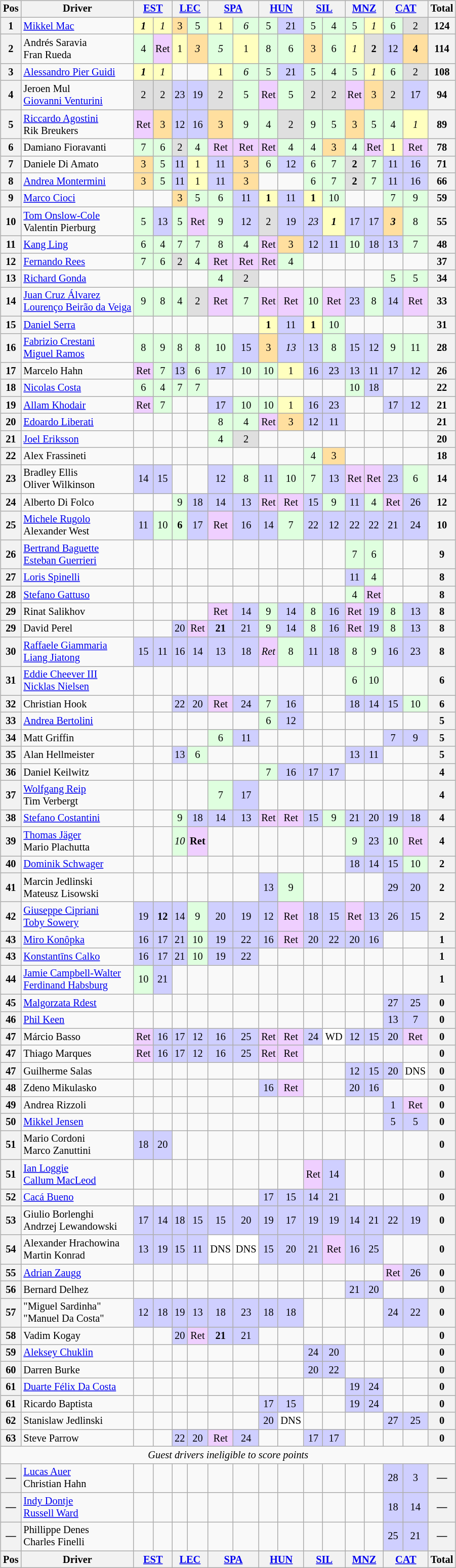<table>
<tr>
<td><br><table class="wikitable" style="font-size: 85%; text-align:center">
<tr valign="top">
<th valign="middle">Pos</th>
<th valign="middle">Driver</th>
<th colspan=2><a href='#'>EST</a><br></th>
<th colspan=2><a href='#'>LEC</a><br></th>
<th colspan=2><a href='#'>SPA</a><br></th>
<th colspan=2><a href='#'>HUN</a><br></th>
<th colspan=2><a href='#'>SIL</a><br></th>
<th colspan=2><a href='#'>MNZ</a><br></th>
<th colspan=2><a href='#'>CAT</a><br></th>
<th valign="middle">Total</th>
</tr>
<tr>
<th>1</th>
<td align=left> <a href='#'>Mikkel Mac</a></td>
<td style="background:#FFFFBF;"><strong><em>1</em></strong></td>
<td style="background:#FFFFBF;"><em>1</em></td>
<td style="background:#FFDF9F;">3</td>
<td style="background:#DFFFDF;">5</td>
<td style="background:#FFFFBF;">1</td>
<td style="background:#DFFFDF;"><em>6</em></td>
<td style="background:#DFFFDF;">5</td>
<td style="background:#CFCFFF;">21</td>
<td style="background:#DFFFDF;">5</td>
<td style="background:#DFFFDF;">4</td>
<td style="background:#DFFFDF;">5</td>
<td style="background:#FFFFBF;"><em>1</em></td>
<td style="background:#DFFFDF;">6</td>
<td style="background:#DFDFDF;">2</td>
<th>124</th>
</tr>
<tr>
<th>2</th>
<td align=left> Andrés Saravia<br> Fran Rueda</td>
<td style="background:#DFFFDF;">4</td>
<td style="background:#EFCFFF;">Ret</td>
<td style="background:#FFFFBF;">1</td>
<td style="background:#FFDF9F;"><em>3</em></td>
<td style="background:#DFFFDF;"><em>5</em></td>
<td style="background:#FFFFBF;">1</td>
<td style="background:#DFFFDF;">8</td>
<td style="background:#DFFFDF;">6</td>
<td style="background:#FFDF9F;">3</td>
<td style="background:#DFFFDF;">6</td>
<td style="background:#FFFFBF;"><em>1</em></td>
<td style="background:#DFDFDF;"><strong>2</strong></td>
<td style="background:#CFCFFF;">12</td>
<td style="background:#FFDF9F;"><strong>4</strong></td>
<th>114</th>
</tr>
<tr>
<th>3</th>
<td align=left> <a href='#'>Alessandro Pier Guidi</a></td>
<td style="background:#FFFFBF;"><strong><em>1</em></strong></td>
<td style="background:#FFFFBF;"><em>1</em></td>
<td></td>
<td></td>
<td style="background:#FFFFBF;">1</td>
<td style="background:#DFFFDF;"><em>6</em></td>
<td style="background:#DFFFDF;">5</td>
<td style="background:#CFCFFF;">21</td>
<td style="background:#DFFFDF;">5</td>
<td style="background:#DFFFDF;">4</td>
<td style="background:#DFFFDF;">5</td>
<td style="background:#FFFFBF;"><em>1</em></td>
<td style="background:#DFFFDF;">6</td>
<td style="background:#DFDFDF;">2</td>
<th>108</th>
</tr>
<tr>
<th>4</th>
<td align=left> Jeroen Mul<br> <a href='#'>Giovanni Venturini</a></td>
<td style="background:#DFDFDF;">2</td>
<td style="background:#DFDFDF;">2</td>
<td style="background:#CFCFFF;">23</td>
<td style="background:#CFCFFF;">19</td>
<td style="background:#DFDFDF;">2</td>
<td style="background:#DFFFDF;">5</td>
<td style="background:#EFCFFF;">Ret</td>
<td style="background:#DFFFDF;">5</td>
<td style="background:#DFDFDF;">2</td>
<td style="background:#DFDFDF;">2</td>
<td style="background:#EFCFFF;">Ret</td>
<td style="background:#FFDF9F;">3</td>
<td style="background:#DFDFDF;">2</td>
<td style="background:#CFCFFF;">17</td>
<th>94</th>
</tr>
<tr>
<th>5</th>
<td align=left> <a href='#'>Riccardo Agostini</a><br> Rik Breukers</td>
<td style="background:#EFCFFF;">Ret</td>
<td style="background:#FFDF9F;">3</td>
<td style="background:#CFCFFF;">12</td>
<td style="background:#CFCFFF;">16</td>
<td style="background:#FFDF9F;">3</td>
<td style="background:#DFFFDF;">9</td>
<td style="background:#DFFFDF;">4</td>
<td style="background:#DFDFDF;">2</td>
<td style="background:#DFFFDF;">9</td>
<td style="background:#DFFFDF;">5</td>
<td style="background:#FFDF9F;">3</td>
<td style="background:#DFFFDF;">5</td>
<td style="background:#DFFFDF;">4</td>
<td style="background:#FFFFBF;"><em>1</em></td>
<th>89</th>
</tr>
<tr>
<th>6</th>
<td align=left> Damiano Fioravanti</td>
<td style="background:#DFFFDF;">7</td>
<td style="background:#DFFFDF;">6</td>
<td style="background:#DFDFDF;">2</td>
<td style="background:#DFFFDF;">4</td>
<td style="background:#EFCFFF;">Ret</td>
<td style="background:#EFCFFF;">Ret</td>
<td style="background:#EFCFFF;">Ret</td>
<td style="background:#DFFFDF;">4</td>
<td style="background:#DFFFDF;">4</td>
<td style="background:#FFDF9F;">3</td>
<td style="background:#DFFFDF;">4</td>
<td style="background:#EFCFFF;">Ret</td>
<td style="background:#FFFFBF;">1</td>
<td style="background:#EFCFFF;">Ret</td>
<th>78</th>
</tr>
<tr>
<th>7</th>
<td align=left> Daniele Di Amato</td>
<td style="background:#FFDF9F;">3</td>
<td style="background:#DFFFDF;">5</td>
<td style="background:#CFCFFF;">11</td>
<td style="background:#FFFFBF;">1</td>
<td style="background:#CFCFFF;">11</td>
<td style="background:#FFDF9F;">3</td>
<td style="background:#DFFFDF;">6</td>
<td style="background:#CFCFFF;">12</td>
<td style="background:#DFFFDF;">6</td>
<td style="background:#DFFFDF;">7</td>
<td style="background:#DFDFDF;"><strong>2</strong></td>
<td style="background:#DFFFDF;">7</td>
<td style="background:#CFCFFF;">11</td>
<td style="background:#CFCFFF;">16</td>
<th>71</th>
</tr>
<tr>
<th>8</th>
<td align=left> <a href='#'>Andrea Montermini</a></td>
<td style="background:#FFDF9F;">3</td>
<td style="background:#DFFFDF;">5</td>
<td style="background:#CFCFFF;">11</td>
<td style="background:#FFFFBF;">1</td>
<td style="background:#CFCFFF;">11</td>
<td style="background:#FFDF9F;">3</td>
<td></td>
<td></td>
<td style="background:#DFFFDF;">6</td>
<td style="background:#DFFFDF;">7</td>
<td style="background:#DFDFDF;"><strong>2</strong></td>
<td style="background:#DFFFDF;">7</td>
<td style="background:#CFCFFF;">11</td>
<td style="background:#CFCFFF;">16</td>
<th>66</th>
</tr>
<tr>
<th>9</th>
<td align=left> <a href='#'>Marco Cioci</a></td>
<td></td>
<td></td>
<td style="background:#FFDF9F;">3</td>
<td style="background:#DFFFDF;">5</td>
<td style="background:#DFFFDF;">6</td>
<td style="background:#CFCFFF;">11</td>
<td style="background:#FFFFBF;"><strong>1</strong></td>
<td style="background:#CFCFFF;">11</td>
<td style="background:#FFFFBF;"><strong>1</strong></td>
<td style="background:#DFFFDF;">10</td>
<td></td>
<td></td>
<td style="background:#DFFFDF;">7</td>
<td style="background:#DFFFDF;">9</td>
<th>59</th>
</tr>
<tr>
<th>10</th>
<td align=left> <a href='#'>Tom Onslow-Cole</a><br> Valentin Pierburg</td>
<td style="background:#DFFFDF;">5</td>
<td style="background:#CFCFFF;">13</td>
<td style="background:#DFFFDF;">5</td>
<td style="background:#EFCFFF;">Ret</td>
<td style="background:#DFFFDF;">9</td>
<td style="background:#CFCFFF;">12</td>
<td style="background:#DFDFDF;">2</td>
<td style="background:#CFCFFF;">19</td>
<td style="background:#CFCFFF;"><em>23</em></td>
<td style="background:#FFFFBF;"><strong><em>1</em></strong></td>
<td style="background:#CFCFFF;">17</td>
<td style="background:#CFCFFF;">17</td>
<td style="background:#FFDF9F;"><strong><em>3</em></strong></td>
<td style="background:#DFFFDF;">8</td>
<th>55</th>
</tr>
<tr>
<th>11</th>
<td align=left> <a href='#'>Kang Ling</a></td>
<td style="background:#DFFFDF;">6</td>
<td style="background:#DFFFDF;">4</td>
<td style="background:#DFFFDF;">7</td>
<td style="background:#DFFFDF;">7</td>
<td style="background:#DFFFDF;">8</td>
<td style="background:#DFFFDF;">4</td>
<td style="background:#EFCFFF;">Ret</td>
<td style="background:#FFDF9F;">3</td>
<td style="background:#CFCFFF;">12</td>
<td style="background:#CFCFFF;">11</td>
<td style="background:#DFFFDF;">10</td>
<td style="background:#CFCFFF;">18</td>
<td style="background:#CFCFFF;">13</td>
<td style="background:#DFFFDF;">7</td>
<th>48</th>
</tr>
<tr>
<th>12</th>
<td align=left> <a href='#'>Fernando Rees</a></td>
<td style="background:#DFFFDF;">7</td>
<td style="background:#DFFFDF;">6</td>
<td style="background:#DFDFDF;">2</td>
<td style="background:#DFFFDF;">4</td>
<td style="background:#EFCFFF;">Ret</td>
<td style="background:#EFCFFF;">Ret</td>
<td style="background:#EFCFFF;">Ret</td>
<td style="background:#DFFFDF;">4</td>
<td></td>
<td></td>
<td></td>
<td></td>
<td></td>
<td></td>
<th>37</th>
</tr>
<tr>
<th>13</th>
<td align=left> <a href='#'>Richard Gonda</a></td>
<td></td>
<td></td>
<td></td>
<td></td>
<td style="background:#DFFFDF;">4</td>
<td style="background:#DFDFDF;">2</td>
<td></td>
<td></td>
<td></td>
<td></td>
<td></td>
<td></td>
<td style="background:#DFFFDF;">5</td>
<td style="background:#DFFFDF;">5</td>
<th>34</th>
</tr>
<tr>
<th>14</th>
<td align=left nowrap> <a href='#'>Juan Cruz Álvarez</a><br> <a href='#'>Lourenço Beirão da Veiga</a></td>
<td style="background:#DFFFDF;">9</td>
<td style="background:#DFFFDF;">8</td>
<td style="background:#DFFFDF;">4</td>
<td style="background:#DFDFDF;">2</td>
<td style="background:#EFCFFF;">Ret</td>
<td style="background:#DFFFDF;">7</td>
<td style="background:#EFCFFF;">Ret</td>
<td style="background:#EFCFFF;">Ret</td>
<td style="background:#DFFFDF;">10</td>
<td style="background:#EFCFFF;">Ret</td>
<td style="background:#CFCFFF;">23</td>
<td style="background:#DFFFDF;">8</td>
<td style="background:#CFCFFF;">14</td>
<td style="background:#EFCFFF;">Ret</td>
<th>33</th>
</tr>
<tr>
<th>15</th>
<td align=left> <a href='#'>Daniel Serra</a></td>
<td></td>
<td></td>
<td></td>
<td></td>
<td></td>
<td></td>
<td style="background:#FFFFBF;"><strong>1</strong></td>
<td style="background:#CFCFFF;">11</td>
<td style="background:#FFFFBF;"><strong>1</strong></td>
<td style="background:#DFFFDF;">10</td>
<td></td>
<td></td>
<td></td>
<td></td>
<th>31</th>
</tr>
<tr>
<th>16</th>
<td align=left> <a href='#'>Fabrizio Crestani</a><br> <a href='#'>Miguel Ramos</a></td>
<td style="background:#DFFFDF;">8</td>
<td style="background:#DFFFDF;">9</td>
<td style="background:#DFFFDF;">8</td>
<td style="background:#DFFFDF;">8</td>
<td style="background:#DFFFDF;">10</td>
<td style="background:#CFCFFF;">15</td>
<td style="background:#FFDF9F;">3</td>
<td style="background:#CFCFFF;"><em>13</em></td>
<td style="background:#CFCFFF;">13</td>
<td style="background:#DFFFDF;">8</td>
<td style="background:#CFCFFF;">15</td>
<td style="background:#CFCFFF;">12</td>
<td style="background:#DFFFDF;">9</td>
<td style="background:#DFFFDF;">11</td>
<th>28</th>
</tr>
<tr>
<th>17</th>
<td align=left> Marcelo Hahn</td>
<td style="background:#EFCFFF;">Ret</td>
<td style="background:#DFFFDF;">7</td>
<td style="background:#CFCFFF;">13</td>
<td style="background:#DFFFDF;">6</td>
<td style="background:#CFCFFF;">17</td>
<td style="background:#DFFFDF;">10</td>
<td style="background:#DFFFDF;">10</td>
<td style="background:#FFFFBF;">1</td>
<td style="background:#CFCFFF;">16</td>
<td style="background:#CFCFFF;">23</td>
<td style="background:#CFCFFF;">13</td>
<td style="background:#CFCFFF;">11</td>
<td style="background:#CFCFFF;">17</td>
<td style="background:#CFCFFF;">12</td>
<th>26</th>
</tr>
<tr>
<th>18</th>
<td align=left> <a href='#'>Nicolas Costa</a></td>
<td style="background:#DFFFDF;">6</td>
<td style="background:#DFFFDF;">4</td>
<td style="background:#DFFFDF;">7</td>
<td style="background:#DFFFDF;">7</td>
<td></td>
<td></td>
<td></td>
<td></td>
<td></td>
<td></td>
<td style="background:#DFFFDF;">10</td>
<td style="background:#CFCFFF;">18</td>
<td></td>
<td></td>
<th>22</th>
</tr>
<tr>
<th>19</th>
<td align=left> <a href='#'>Allam Khodair</a></td>
<td style="background:#EFCFFF;">Ret</td>
<td style="background:#DFFFDF;">7</td>
<td></td>
<td></td>
<td style="background:#CFCFFF;">17</td>
<td style="background:#DFFFDF;">10</td>
<td style="background:#DFFFDF;">10</td>
<td style="background:#FFFFBF;">1</td>
<td style="background:#CFCFFF;">16</td>
<td style="background:#CFCFFF;">23</td>
<td></td>
<td></td>
<td style="background:#CFCFFF;">17</td>
<td style="background:#CFCFFF;">12</td>
<th>21</th>
</tr>
<tr>
<th>20</th>
<td align=left> <a href='#'>Edoardo Liberati</a></td>
<td></td>
<td></td>
<td></td>
<td></td>
<td style="background:#DFFFDF;">8</td>
<td style="background:#DFFFDF;">4</td>
<td style="background:#EFCFFF;">Ret</td>
<td style="background:#FFDF9F;">3</td>
<td style="background:#CFCFFF;">12</td>
<td style="background:#CFCFFF;">11</td>
<td></td>
<td></td>
<td></td>
<td></td>
<th>21</th>
</tr>
<tr>
<th>21</th>
<td align=left> <a href='#'>Joel Eriksson</a></td>
<td></td>
<td></td>
<td></td>
<td></td>
<td style="background:#DFFFDF;">4</td>
<td style="background:#DFDFDF;">2</td>
<td></td>
<td></td>
<td></td>
<td></td>
<td></td>
<td></td>
<td></td>
<td></td>
<th>20</th>
</tr>
<tr>
<th>22</th>
<td align=left> Alex Frassineti</td>
<td></td>
<td></td>
<td></td>
<td></td>
<td></td>
<td></td>
<td></td>
<td></td>
<td style="background:#DFFFDF;">4</td>
<td style="background:#FFDF9F;">3</td>
<td></td>
<td></td>
<td></td>
<td></td>
<th>18</th>
</tr>
<tr>
<th>23</th>
<td align=left> Bradley Ellis<br> Oliver Wilkinson</td>
<td style="background:#CFCFFF;">14</td>
<td style="background:#CFCFFF;">15</td>
<td></td>
<td></td>
<td style="background:#CFCFFF;">12</td>
<td style="background:#DFFFDF;">8</td>
<td style="background:#CFCFFF;">11</td>
<td style="background:#DFFFDF;">10</td>
<td style="background:#DFFFDF;">7</td>
<td style="background:#CFCFFF;">13</td>
<td style="background:#EFCFFF;">Ret</td>
<td style="background:#EFCFFF;">Ret</td>
<td style="background:#CFCFFF;">23</td>
<td style="background:#DFFFDF;">6</td>
<th>14</th>
</tr>
<tr>
<th>24</th>
<td align=left> Alberto Di Folco</td>
<td></td>
<td></td>
<td style="background:#DFFFDF;">9</td>
<td style="background:#CFCFFF;">18</td>
<td style="background:#CFCFFF;">14</td>
<td style="background:#CFCFFF;">13</td>
<td style="background:#EFCFFF;">Ret</td>
<td style="background:#EFCFFF;">Ret</td>
<td style="background:#CFCFFF;">15</td>
<td style="background:#DFFFDF;">9</td>
<td style="background:#CFCFFF;">11</td>
<td style="background:#DFFFDF;">4</td>
<td style="background:#EFCFFF;">Ret</td>
<td style="background:#CFCFFF;">26</td>
<th>12</th>
</tr>
<tr>
<th>25</th>
<td align=left> <a href='#'>Michele Rugolo</a><br> Alexander West</td>
<td style="background:#CFCFFF;">11</td>
<td style="background:#DFFFDF;">10</td>
<td style="background:#DFFFDF;"><strong>6</strong></td>
<td style="background:#CFCFFF;">17</td>
<td style="background:#EFCFFF;">Ret</td>
<td style="background:#CFCFFF;">16</td>
<td style="background:#CFCFFF;">14</td>
<td style="background:#DFFFDF;">7</td>
<td style="background:#CFCFFF;">22</td>
<td style="background:#CFCFFF;">12</td>
<td style="background:#CFCFFF;">22</td>
<td style="background:#CFCFFF;">22</td>
<td style="background:#CFCFFF;">21</td>
<td style="background:#CFCFFF;">24</td>
<th>10</th>
</tr>
<tr>
<th>26</th>
<td align=left> <a href='#'>Bertrand Baguette</a><br> <a href='#'>Esteban Guerrieri</a></td>
<td></td>
<td></td>
<td></td>
<td></td>
<td></td>
<td></td>
<td></td>
<td></td>
<td></td>
<td></td>
<td style="background:#DFFFDF;">7</td>
<td style="background:#DFFFDF;">6</td>
<td></td>
<td></td>
<th>9</th>
</tr>
<tr>
<th>27</th>
<td align=left> <a href='#'>Loris Spinelli</a></td>
<td></td>
<td></td>
<td></td>
<td></td>
<td></td>
<td></td>
<td></td>
<td></td>
<td></td>
<td></td>
<td style="background:#CFCFFF;">11</td>
<td style="background:#DFFFDF;">4</td>
<td></td>
<td></td>
<th>8</th>
</tr>
<tr>
<th>28</th>
<td align=left> <a href='#'>Stefano Gattuso</a></td>
<td></td>
<td></td>
<td></td>
<td></td>
<td></td>
<td></td>
<td></td>
<td></td>
<td></td>
<td></td>
<td style="background:#DFFFDF;">4</td>
<td style="background:#EFCFFF;">Ret</td>
<td></td>
<td></td>
<th>8</th>
</tr>
<tr>
<th>29</th>
<td align=left> Rinat Salikhov</td>
<td></td>
<td></td>
<td></td>
<td></td>
<td style="background:#EFCFFF;">Ret</td>
<td style="background:#CFCFFF;">14</td>
<td style="background:#DFFFDF;">9</td>
<td style="background:#CFCFFF;">14</td>
<td style="background:#DFFFDF;">8</td>
<td style="background:#CFCFFF;">16</td>
<td style="background:#EFCFFF;">Ret</td>
<td style="background:#CFCFFF;">19</td>
<td style="background:#DFFFDF;">8</td>
<td style="background:#CFCFFF;">13</td>
<th>8</th>
</tr>
<tr>
<th>29</th>
<td align=left> David Perel</td>
<td></td>
<td></td>
<td style="background:#CFCFFF;">20</td>
<td style="background:#EFCFFF;">Ret</td>
<td style="background:#CFCFFF;"><strong>21</strong></td>
<td style="background:#CFCFFF;">21</td>
<td style="background:#DFFFDF;">9</td>
<td style="background:#CFCFFF;">14</td>
<td style="background:#DFFFDF;">8</td>
<td style="background:#CFCFFF;">16</td>
<td style="background:#EFCFFF;">Ret</td>
<td style="background:#CFCFFF;">19</td>
<td style="background:#DFFFDF;">8</td>
<td style="background:#CFCFFF;">13</td>
<th>8</th>
</tr>
<tr>
<th>30</th>
<td align=left> <a href='#'>Raffaele Giammaria</a><br> <a href='#'>Liang Jiatong</a></td>
<td style="background:#CFCFFF;">15</td>
<td style="background:#CFCFFF;">11</td>
<td style="background:#CFCFFF;">16</td>
<td style="background:#CFCFFF;">14</td>
<td style="background:#CFCFFF;">13</td>
<td style="background:#CFCFFF;">18</td>
<td style="background:#EFCFFF;"><em>Ret</em></td>
<td style="background:#DFFFDF;">8</td>
<td style="background:#CFCFFF;">11</td>
<td style="background:#CFCFFF;">18</td>
<td style="background:#DFFFDF;">8</td>
<td style="background:#DFFFDF;">9</td>
<td style="background:#CFCFFF;">16</td>
<td style="background:#CFCFFF;">23</td>
<th>8</th>
</tr>
<tr>
<th>31</th>
<td align=left> <a href='#'>Eddie Cheever III</a><br> <a href='#'>Nicklas Nielsen</a></td>
<td></td>
<td></td>
<td></td>
<td></td>
<td></td>
<td></td>
<td></td>
<td></td>
<td></td>
<td></td>
<td style="background:#DFFFDF;">6</td>
<td style="background:#DFFFDF;">10</td>
<td></td>
<td></td>
<th>6</th>
</tr>
<tr>
<th>32</th>
<td align=left> Christian Hook</td>
<td></td>
<td></td>
<td style="background:#CFCFFF;">22</td>
<td style="background:#CFCFFF;">20</td>
<td style="background:#EFCFFF;">Ret</td>
<td style="background:#CFCFFF;">24</td>
<td style="background:#DFFFDF;">7</td>
<td style="background:#CFCFFF;">16</td>
<td></td>
<td></td>
<td style="background:#CFCFFF;">18</td>
<td style="background:#CFCFFF;">14</td>
<td style="background:#CFCFFF;">15</td>
<td style="background:#DFFFDF;">10</td>
<th>6</th>
</tr>
<tr>
<th>33</th>
<td align=left> <a href='#'>Andrea Bertolini</a></td>
<td></td>
<td></td>
<td></td>
<td></td>
<td></td>
<td></td>
<td style="background:#DFFFDF;">6</td>
<td style="background:#CFCFFF;">12</td>
<td></td>
<td></td>
<td></td>
<td></td>
<td></td>
<td></td>
<th>5</th>
</tr>
<tr>
<th>34</th>
<td align=left> Matt Griffin</td>
<td></td>
<td></td>
<td></td>
<td></td>
<td style="background:#DFFFDF;">6</td>
<td style="background:#CFCFFF;">11</td>
<td></td>
<td></td>
<td></td>
<td></td>
<td></td>
<td></td>
<td style="background:#CFCFFF;">7</td>
<td style="background:#CFCFFF;">9</td>
<th>5</th>
</tr>
<tr>
<th>35</th>
<td align=left> Alan Hellmeister</td>
<td></td>
<td></td>
<td style="background:#CFCFFF;">13</td>
<td style="background:#DFFFDF;">6</td>
<td></td>
<td></td>
<td></td>
<td></td>
<td></td>
<td></td>
<td style="background:#CFCFFF;">13</td>
<td style="background:#CFCFFF;">11</td>
<td></td>
<td></td>
<th>5</th>
</tr>
<tr>
<th>36</th>
<td align=left> Daniel Keilwitz</td>
<td></td>
<td></td>
<td></td>
<td></td>
<td></td>
<td></td>
<td style="background:#DFFFDF;">7</td>
<td style="background:#CFCFFF;">16</td>
<td style="background:#CFCFFF;">17</td>
<td style="background:#CFCFFF;">17</td>
<td></td>
<td></td>
<td></td>
<td></td>
<th>4</th>
</tr>
<tr>
<th>37</th>
<td align=left> <a href='#'>Wolfgang Reip</a><br> Tim Verbergt</td>
<td></td>
<td></td>
<td></td>
<td></td>
<td style="background:#DFFFDF;">7</td>
<td style="background:#CFCFFF;">17</td>
<td></td>
<td></td>
<td></td>
<td></td>
<td></td>
<td></td>
<td></td>
<td></td>
<th>4</th>
</tr>
<tr>
<th>38</th>
<td align=left> <a href='#'>Stefano Costantini</a></td>
<td></td>
<td></td>
<td style="background:#DFFFDF;">9</td>
<td style="background:#CFCFFF;">18</td>
<td style="background:#CFCFFF;">14</td>
<td style="background:#CFCFFF;">13</td>
<td style="background:#EFCFFF;">Ret</td>
<td style="background:#EFCFFF;">Ret</td>
<td style="background:#CFCFFF;">15</td>
<td style="background:#DFFFDF;">9</td>
<td style="background:#CFCFFF;">21</td>
<td style="background:#CFCFFF;">20</td>
<td style="background:#CFCFFF;">19</td>
<td style="background:#CFCFFF;">18</td>
<th>4</th>
</tr>
<tr>
<th>39</th>
<td align=left> <a href='#'>Thomas Jäger</a><br> Mario Plachutta</td>
<td></td>
<td></td>
<td style="background:#DFFFDF;"><em>10</em></td>
<td style="background:#EFCFFF;"><strong>Ret</strong></td>
<td></td>
<td></td>
<td></td>
<td></td>
<td></td>
<td></td>
<td style="background:#DFFFDF;">9</td>
<td style="background:#CFCFFF;">23</td>
<td style="background:#DFFFDF;">10</td>
<td style="background:#EFCFFF;">Ret</td>
<th>4</th>
</tr>
<tr>
<th>40</th>
<td align=left> <a href='#'>Dominik Schwager</a></td>
<td></td>
<td></td>
<td></td>
<td></td>
<td></td>
<td></td>
<td></td>
<td></td>
<td></td>
<td></td>
<td style="background:#CFCFFF;">18</td>
<td style="background:#CFCFFF;">14</td>
<td style="background:#CFCFFF;">15</td>
<td style="background:#DFFFDF;">10</td>
<th>2</th>
</tr>
<tr>
<th>41</th>
<td align=left> Marcin Jedlinski<br> Mateusz Lisowski</td>
<td></td>
<td></td>
<td></td>
<td></td>
<td></td>
<td></td>
<td style="background:#CFCFFF;">13</td>
<td style="background:#DFFFDF;">9</td>
<td></td>
<td></td>
<td></td>
<td></td>
<td style="background:#CFCFFF;">29</td>
<td style="background:#CFCFFF;">20</td>
<th>2</th>
</tr>
<tr>
<th>42</th>
<td align=left> <a href='#'>Giuseppe Cipriani</a><br> <a href='#'>Toby Sowery</a></td>
<td style="background:#CFCFFF;">19</td>
<td style="background:#CFCFFF;"><strong>12</strong></td>
<td style="background:#CFCFFF;">14</td>
<td style="background:#DFFFDF;">9</td>
<td style="background:#CFCFFF;">20</td>
<td style="background:#CFCFFF;">19</td>
<td style="background:#CFCFFF;">12</td>
<td style="background:#EFCFFF;">Ret</td>
<td style="background:#CFCFFF;">18</td>
<td style="background:#CFCFFF;">15</td>
<td style="background:#EFCFFF;">Ret</td>
<td style="background:#CFCFFF;">13</td>
<td style="background:#CFCFFF;">26</td>
<td style="background:#CFCFFF;">15</td>
<th>2</th>
</tr>
<tr>
<th>43</th>
<td align=left> <a href='#'>Miro Konôpka</a></td>
<td style="background:#CFCFFF;">16</td>
<td style="background:#CFCFFF;">17</td>
<td style="background:#CFCFFF;">21</td>
<td style="background:#DFFFDF;">10</td>
<td style="background:#CFCFFF;">19</td>
<td style="background:#CFCFFF;">22</td>
<td style="background:#CFCFFF;">16</td>
<td style="background:#EFCFFF;">Ret</td>
<td style="background:#CFCFFF;">20</td>
<td style="background:#CFCFFF;">22</td>
<td style="background:#CFCFFF;">20</td>
<td style="background:#CFCFFF;">16</td>
<td></td>
<td></td>
<th>1</th>
</tr>
<tr>
<th>43</th>
<td align=left> <a href='#'>Konstantīns Calko</a></td>
<td style="background:#CFCFFF;">16</td>
<td style="background:#CFCFFF;">17</td>
<td style="background:#CFCFFF;">21</td>
<td style="background:#DFFFDF;">10</td>
<td style="background:#CFCFFF;">19</td>
<td style="background:#CFCFFF;">22</td>
<td></td>
<td></td>
<td></td>
<td></td>
<td></td>
<td></td>
<td></td>
<td></td>
<th>1</th>
</tr>
<tr>
<th>44</th>
<td align=left> <a href='#'>Jamie Campbell-Walter</a><br> <a href='#'>Ferdinand Habsburg</a></td>
<td style="background:#DFFFDF;">10</td>
<td style="background:#CFCFFF;">21</td>
<td></td>
<td></td>
<td></td>
<td></td>
<td></td>
<td></td>
<td></td>
<td></td>
<td></td>
<td></td>
<td></td>
<td></td>
<th>1</th>
</tr>
<tr>
<th>45</th>
<td align=left> <a href='#'>Malgorzata Rdest</a></td>
<td></td>
<td></td>
<td></td>
<td></td>
<td></td>
<td></td>
<td></td>
<td></td>
<td></td>
<td></td>
<td></td>
<td></td>
<td style="background:#CFCFFF;">27</td>
<td style="background:#CFCFFF;">25</td>
<th>0</th>
</tr>
<tr>
<th>46</th>
<td align=left> <a href='#'>Phil Keen</a></td>
<td></td>
<td></td>
<td></td>
<td></td>
<td></td>
<td></td>
<td></td>
<td></td>
<td></td>
<td></td>
<td></td>
<td></td>
<td style="background:#CFCFFF;">13</td>
<td style="background:#CFCFFF;">7</td>
<th>0</th>
</tr>
<tr>
<th>47</th>
<td align=left> Márcio Basso</td>
<td style="background:#EFCFFF;">Ret</td>
<td style="background:#CFCFFF;">16</td>
<td style="background:#CFCFFF;">17</td>
<td style="background:#CFCFFF;">12</td>
<td style="background:#CFCFFF;">16</td>
<td style="background:#CFCFFF;">25</td>
<td style="background:#EFCFFF;">Ret</td>
<td style="background:#EFCFFF;">Ret</td>
<td style="background:#CFCFFF;">24</td>
<td style="background:#FFFFFF;">WD</td>
<td style="background:#CFCFFF;">12</td>
<td style="background:#CFCFFF;">15</td>
<td style="background:#CFCFFF;">20</td>
<td style="background:#EFCFFF;">Ret</td>
<th>0</th>
</tr>
<tr>
<th>47</th>
<td align=left> Thiago Marques</td>
<td style="background:#EFCFFF;">Ret</td>
<td style="background:#CFCFFF;">16</td>
<td style="background:#CFCFFF;">17</td>
<td style="background:#CFCFFF;">12</td>
<td style="background:#CFCFFF;">16</td>
<td style="background:#CFCFFF;">25</td>
<td style="background:#EFCFFF;">Ret</td>
<td style="background:#EFCFFF;">Ret</td>
<td></td>
<td></td>
<td></td>
<td></td>
<td></td>
<td></td>
<th>0</th>
</tr>
<tr>
<th>47</th>
<td align=left> Guilherme Salas</td>
<td></td>
<td></td>
<td></td>
<td></td>
<td></td>
<td></td>
<td></td>
<td></td>
<td></td>
<td></td>
<td style="background:#CFCFFF;">12</td>
<td style="background:#CFCFFF;">15</td>
<td style="background:#CFCFFF;">20</td>
<td style="background:#FFFFFF;">DNS</td>
<th>0</th>
</tr>
<tr>
<th>48</th>
<td align=left> Zdeno Mikulasko</td>
<td></td>
<td></td>
<td></td>
<td></td>
<td></td>
<td></td>
<td style="background:#CFCFFF;">16</td>
<td style="background:#EFCFFF;">Ret</td>
<td></td>
<td></td>
<td style="background:#CFCFFF;">20</td>
<td style="background:#CFCFFF;">16</td>
<td></td>
<td></td>
<th>0</th>
</tr>
<tr>
<th>49</th>
<td align=left> Andrea Rizzoli</td>
<td></td>
<td></td>
<td></td>
<td></td>
<td></td>
<td></td>
<td></td>
<td></td>
<td></td>
<td></td>
<td></td>
<td></td>
<td style="background:#CFCFFF;">1</td>
<td style="background:#EFCFFF;">Ret</td>
<th>0</th>
</tr>
<tr>
<th>50</th>
<td align=left> <a href='#'>Mikkel Jensen</a></td>
<td></td>
<td></td>
<td></td>
<td></td>
<td></td>
<td></td>
<td></td>
<td></td>
<td></td>
<td></td>
<td></td>
<td></td>
<td style="background:#CFCFFF;">5</td>
<td style="background:#CFCFFF;">5</td>
<th>0</th>
</tr>
<tr>
<th>51</th>
<td align=left> Mario Cordoni<br> Marco Zanuttini</td>
<td style="background:#CFCFFF;">18</td>
<td style="background:#CFCFFF;">20</td>
<td></td>
<td></td>
<td></td>
<td></td>
<td></td>
<td></td>
<td></td>
<td></td>
<td></td>
<td></td>
<td></td>
<td></td>
<th>0</th>
</tr>
<tr>
<th>51</th>
<td align=left> <a href='#'>Ian Loggie</a><br> <a href='#'>Callum MacLeod</a></td>
<td></td>
<td></td>
<td></td>
<td></td>
<td></td>
<td></td>
<td></td>
<td></td>
<td style="background:#EFCFFF;">Ret</td>
<td style="background:#CFCFFF;">14</td>
<td></td>
<td></td>
<td></td>
<td></td>
<th>0</th>
</tr>
<tr>
<th>52</th>
<td align=left> <a href='#'>Cacá Bueno</a></td>
<td></td>
<td></td>
<td></td>
<td></td>
<td></td>
<td></td>
<td style="background:#CFCFFF;">17</td>
<td style="background:#CFCFFF;">15</td>
<td style="background:#CFCFFF;">14</td>
<td style="background:#CFCFFF;">21</td>
<td></td>
<td></td>
<td></td>
<td></td>
<th>0</th>
</tr>
<tr>
<th>53</th>
<td align=left> Giulio Borlenghi<br> Andrzej Lewandowski</td>
<td style="background:#CFCFFF;">17</td>
<td style="background:#CFCFFF;">14</td>
<td style="background:#CFCFFF;">18</td>
<td style="background:#CFCFFF;">15</td>
<td style="background:#CFCFFF;">15</td>
<td style="background:#CFCFFF;">20</td>
<td style="background:#CFCFFF;">19</td>
<td style="background:#CFCFFF;">17</td>
<td style="background:#CFCFFF;">19</td>
<td style="background:#CFCFFF;">19</td>
<td style="background:#CFCFFF;">14</td>
<td style="background:#CFCFFF;">21</td>
<td style="background:#CFCFFF;">22</td>
<td style="background:#CFCFFF;">19</td>
<th>0</th>
</tr>
<tr>
<th>54</th>
<td align=left> Alexander Hrachowina<br> Martin Konrad</td>
<td style="background:#CFCFFF;">13</td>
<td style="background:#CFCFFF;">19</td>
<td style="background:#CFCFFF;">15</td>
<td style="background:#CFCFFF;">11</td>
<td style="background:#FFFFFF;">DNS</td>
<td style="background:#FFFFFF;">DNS</td>
<td style="background:#CFCFFF;">15</td>
<td style="background:#CFCFFF;">20</td>
<td style="background:#CFCFFF;">21</td>
<td style="background:#EFCFFF;">Ret</td>
<td style="background:#CFCFFF;">16</td>
<td style="background:#CFCFFF;">25</td>
<td></td>
<td></td>
<th>0</th>
</tr>
<tr>
<th>55</th>
<td align=left> <a href='#'>Adrian Zaugg</a></td>
<td></td>
<td></td>
<td></td>
<td></td>
<td></td>
<td></td>
<td></td>
<td></td>
<td></td>
<td></td>
<td></td>
<td></td>
<td style="background:#EFCFFF;">Ret</td>
<td style="background:#CFCFFF;">26</td>
<th>0</th>
</tr>
<tr>
<th>56</th>
<td align=left> Bernard Delhez</td>
<td></td>
<td></td>
<td></td>
<td></td>
<td></td>
<td></td>
<td></td>
<td></td>
<td></td>
<td></td>
<td style="background:#CFCFFF;">21</td>
<td style="background:#CFCFFF;">20</td>
<td></td>
<td></td>
<th>0</th>
</tr>
<tr>
<th>57</th>
<td align=left> "Miguel Sardinha"<br> "Manuel Da Costa"</td>
<td style="background:#CFCFFF;">12</td>
<td style="background:#CFCFFF;">18</td>
<td style="background:#CFCFFF;">19</td>
<td style="background:#CFCFFF;">13</td>
<td style="background:#CFCFFF;">18</td>
<td style="background:#CFCFFF;">23</td>
<td style="background:#CFCFFF;">18</td>
<td style="background:#CFCFFF;">18</td>
<td></td>
<td></td>
<td></td>
<td></td>
<td style="background:#CFCFFF;">24</td>
<td style="background:#CFCFFF;">22</td>
<th>0</th>
</tr>
<tr>
<th>58</th>
<td align=left> Vadim Kogay</td>
<td></td>
<td></td>
<td style="background:#CFCFFF;">20</td>
<td style="background:#EFCFFF;">Ret</td>
<td style="background:#CFCFFF;"><strong>21</strong></td>
<td style="background:#CFCFFF;">21</td>
<td></td>
<td></td>
<td></td>
<td></td>
<td></td>
<td></td>
<td></td>
<td></td>
<th>0</th>
</tr>
<tr>
<th>59</th>
<td align=left> <a href='#'>Aleksey Chuklin</a></td>
<td></td>
<td></td>
<td></td>
<td></td>
<td></td>
<td></td>
<td></td>
<td></td>
<td style="background:#CFCFFF;">24</td>
<td style="background:#CFCFFF;">20</td>
<td></td>
<td></td>
<td></td>
<td></td>
<th>0</th>
</tr>
<tr>
<th>60</th>
<td align=left> Darren Burke</td>
<td></td>
<td></td>
<td></td>
<td></td>
<td></td>
<td></td>
<td></td>
<td></td>
<td style="background:#CFCFFF;">20</td>
<td style="background:#CFCFFF;">22</td>
<td></td>
<td></td>
<td></td>
<td></td>
<th>0</th>
</tr>
<tr>
<th>61</th>
<td align=left> <a href='#'>Duarte Félix Da Costa</a></td>
<td></td>
<td></td>
<td></td>
<td></td>
<td></td>
<td></td>
<td></td>
<td></td>
<td></td>
<td></td>
<td style="background:#CFCFFF;">19</td>
<td style="background:#CFCFFF;">24</td>
<td></td>
<td></td>
<th>0</th>
</tr>
<tr>
<th>61</th>
<td align=left> Ricardo Baptista</td>
<td></td>
<td></td>
<td></td>
<td></td>
<td></td>
<td></td>
<td style="background:#CFCFFF;">17</td>
<td style="background:#CFCFFF;">15</td>
<td></td>
<td></td>
<td style="background:#CFCFFF;">19</td>
<td style="background:#CFCFFF;">24</td>
<td></td>
<td></td>
<th>0</th>
</tr>
<tr>
<th>62</th>
<td align=left> Stanislaw Jedlinski</td>
<td></td>
<td></td>
<td></td>
<td></td>
<td></td>
<td></td>
<td style="background:#CFCFFF;">20</td>
<td style="background:#FFFFFF;">DNS</td>
<td></td>
<td></td>
<td></td>
<td></td>
<td style="background:#CFCFFF;">27</td>
<td style="background:#CFCFFF;">25</td>
<th>0</th>
</tr>
<tr>
<th>63</th>
<td align=left> Steve Parrow</td>
<td></td>
<td></td>
<td style="background:#CFCFFF;">22</td>
<td style="background:#CFCFFF;">20</td>
<td style="background:#EFCFFF;">Ret</td>
<td style="background:#CFCFFF;">24</td>
<td></td>
<td></td>
<td style="background:#CFCFFF;">17</td>
<td style="background:#CFCFFF;">17</td>
<td></td>
<td></td>
<td></td>
<td></td>
<th>0</th>
</tr>
<tr>
<td colspan=17><em>Guest drivers ineligible to score points</em></td>
</tr>
<tr>
<th>—</th>
<td align=left> <a href='#'>Lucas Auer</a><br> Christian Hahn</td>
<td></td>
<td></td>
<td></td>
<td></td>
<td></td>
<td></td>
<td></td>
<td></td>
<td></td>
<td></td>
<td></td>
<td></td>
<td style="background:#CFCFFF;">28</td>
<td style="background:#CFCFFF;">3</td>
<th>—</th>
</tr>
<tr>
<th>—</th>
<td align=left> <a href='#'>Indy Dontje</a><br> <a href='#'>Russell Ward</a></td>
<td></td>
<td></td>
<td></td>
<td></td>
<td></td>
<td></td>
<td></td>
<td></td>
<td></td>
<td></td>
<td></td>
<td></td>
<td style="background:#CFCFFF;">18</td>
<td style="background:#CFCFFF;">14</td>
<th>—</th>
</tr>
<tr>
<th>—</th>
<td align=left> Phillippe Denes<br> Charles Finelli</td>
<td></td>
<td></td>
<td></td>
<td></td>
<td></td>
<td></td>
<td></td>
<td></td>
<td></td>
<td></td>
<td></td>
<td></td>
<td style="background:#CFCFFF;">25</td>
<td style="background:#CFCFFF;">21</td>
<th>—</th>
</tr>
<tr valign="top">
<th valign="middle">Pos</th>
<th valign="middle">Driver</th>
<th colspan=2><a href='#'>EST</a><br></th>
<th colspan=2><a href='#'>LEC</a><br></th>
<th colspan=2><a href='#'>SPA</a><br></th>
<th colspan=2><a href='#'>HUN</a><br></th>
<th colspan=2><a href='#'>SIL</a><br></th>
<th colspan=2><a href='#'>MNZ</a><br></th>
<th colspan=2><a href='#'>CAT</a><br></th>
<th valign="middle">Total</th>
</tr>
</table>
</td>
<td valign="top"><br></td>
</tr>
</table>
